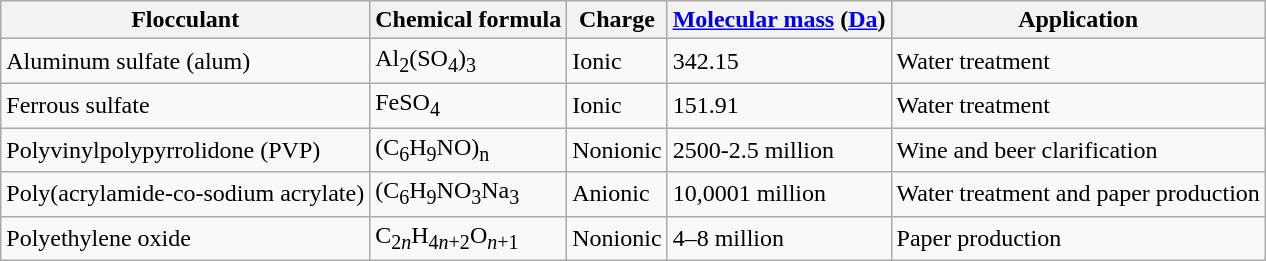<table class="wikitable">
<tr>
<th>Flocculant</th>
<th>Chemical formula</th>
<th>Charge</th>
<th><a href='#'>Molecular mass</a> (<a href='#'>Da</a>)</th>
<th>Application</th>
</tr>
<tr>
<td>Aluminum sulfate (alum)</td>
<td>Al<sub>2</sub>(SO<sub>4</sub>)<sub>3</sub></td>
<td>Ionic</td>
<td>342.15</td>
<td>Water treatment</td>
</tr>
<tr>
<td>Ferrous sulfate</td>
<td>FeSO<sub>4</sub></td>
<td>Ionic</td>
<td>151.91</td>
<td>Water treatment</td>
</tr>
<tr>
<td>Polyvinylpolypyrrolidone (PVP)</td>
<td>(C<sub>6</sub>H<sub>9</sub>NO)<sub>n</sub></td>
<td>Nonionic</td>
<td>2500-2.5 million</td>
<td>Wine and beer clarification</td>
</tr>
<tr>
<td>Poly(acrylamide-co-sodium acrylate)</td>
<td>(C<sub>6</sub>H<sub>9</sub>NO<sub>3</sub>Na<sub>3</sub></td>
<td>Anionic</td>
<td>10,0001 million</td>
<td>Water treatment and paper production</td>
</tr>
<tr>
<td>Polyethylene oxide</td>
<td>C<sub>2<em>n</em></sub>H<sub>4<em>n</em>+2</sub>O<sub><em>n</em>+1</sub></td>
<td>Nonionic</td>
<td>4–8 million</td>
<td>Paper production</td>
</tr>
</table>
